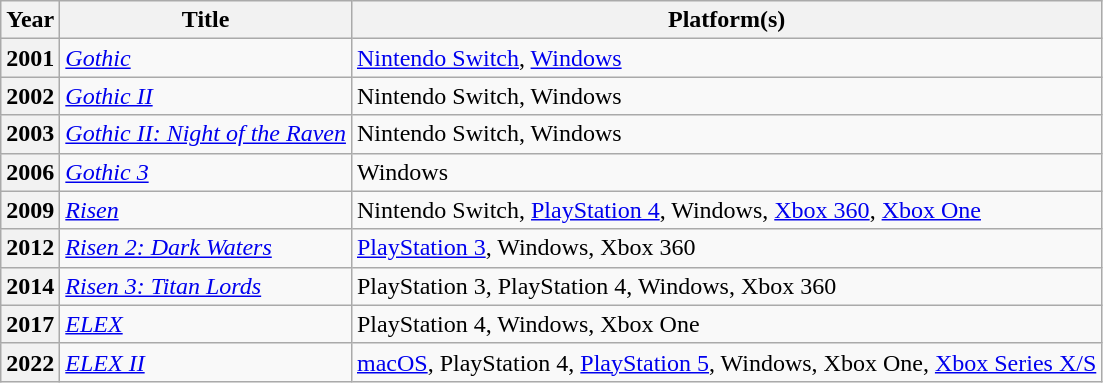<table class="wikitable sortable plainrowheaders">
<tr>
<th scope="col">Year</th>
<th scope="col">Title</th>
<th scope="col">Platform(s)</th>
</tr>
<tr>
<th scope="row">2001</th>
<td><em><a href='#'>Gothic</a></em></td>
<td><a href='#'>Nintendo Switch</a>, <a href='#'>Windows</a></td>
</tr>
<tr>
<th scope="row">2002</th>
<td><em><a href='#'>Gothic II</a></em></td>
<td>Nintendo Switch, Windows</td>
</tr>
<tr>
<th scope="row">2003</th>
<td><em><a href='#'>Gothic II: Night of the Raven</a></em></td>
<td>Nintendo Switch, Windows</td>
</tr>
<tr>
<th scope="row">2006</th>
<td><em><a href='#'>Gothic 3</a></em></td>
<td>Windows</td>
</tr>
<tr>
<th scope="row">2009</th>
<td><em><a href='#'>Risen</a></em></td>
<td>Nintendo Switch, <a href='#'>PlayStation 4</a>, Windows, <a href='#'>Xbox 360</a>, <a href='#'>Xbox One</a></td>
</tr>
<tr>
<th scope="row">2012</th>
<td><em><a href='#'>Risen 2: Dark Waters</a></em></td>
<td><a href='#'>PlayStation 3</a>, Windows, Xbox 360</td>
</tr>
<tr>
<th scope="row">2014</th>
<td><em><a href='#'>Risen 3: Titan Lords</a></em></td>
<td>PlayStation 3, PlayStation 4, Windows, Xbox 360</td>
</tr>
<tr>
<th scope="row">2017</th>
<td><em><a href='#'>ELEX</a></em></td>
<td>PlayStation 4, Windows, Xbox One</td>
</tr>
<tr>
<th scope="row">2022</th>
<td><em><a href='#'>ELEX II</a></em></td>
<td><a href='#'>macOS</a>, PlayStation 4, <a href='#'>PlayStation 5</a>, Windows, Xbox One, <a href='#'>Xbox Series X/S</a></td>
</tr>
</table>
